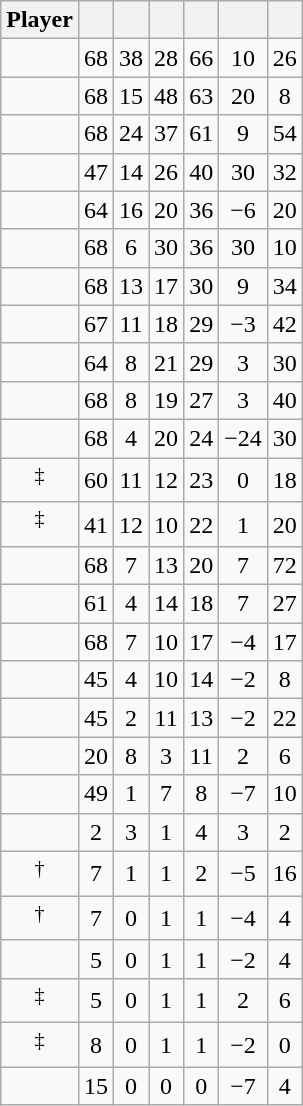<table class="wikitable sortable" style="text-align:center;">
<tr>
<th>Player</th>
<th></th>
<th></th>
<th></th>
<th></th>
<th data-sort-type="number"></th>
<th></th>
</tr>
<tr>
<td></td>
<td>68</td>
<td>38</td>
<td>28</td>
<td>66</td>
<td>10</td>
<td>26</td>
</tr>
<tr>
<td></td>
<td>68</td>
<td>15</td>
<td>48</td>
<td>63</td>
<td>20</td>
<td>8</td>
</tr>
<tr>
<td></td>
<td>68</td>
<td>24</td>
<td>37</td>
<td>61</td>
<td>9</td>
<td>54</td>
</tr>
<tr>
<td></td>
<td>47</td>
<td>14</td>
<td>26</td>
<td>40</td>
<td>30</td>
<td>32</td>
</tr>
<tr>
<td></td>
<td>64</td>
<td>16</td>
<td>20</td>
<td>36</td>
<td>−6</td>
<td>20</td>
</tr>
<tr>
<td></td>
<td>68</td>
<td>6</td>
<td>30</td>
<td>36</td>
<td>30</td>
<td>10</td>
</tr>
<tr>
<td></td>
<td>68</td>
<td>13</td>
<td>17</td>
<td>30</td>
<td>9</td>
<td>34</td>
</tr>
<tr>
<td></td>
<td>67</td>
<td>11</td>
<td>18</td>
<td>29</td>
<td>−3</td>
<td>42</td>
</tr>
<tr>
<td></td>
<td>64</td>
<td>8</td>
<td>21</td>
<td>29</td>
<td>3</td>
<td>30</td>
</tr>
<tr>
<td></td>
<td>68</td>
<td>8</td>
<td>19</td>
<td>27</td>
<td>3</td>
<td>40</td>
</tr>
<tr>
<td></td>
<td>68</td>
<td>4</td>
<td>20</td>
<td>24</td>
<td>−24</td>
<td>30</td>
</tr>
<tr>
<td><sup>‡</sup></td>
<td>60</td>
<td>11</td>
<td>12</td>
<td>23</td>
<td>0</td>
<td>18</td>
</tr>
<tr>
<td><sup>‡</sup></td>
<td>41</td>
<td>12</td>
<td>10</td>
<td>22</td>
<td>1</td>
<td>20</td>
</tr>
<tr>
<td></td>
<td>68</td>
<td>7</td>
<td>13</td>
<td>20</td>
<td>7</td>
<td>72</td>
</tr>
<tr>
<td></td>
<td>61</td>
<td>4</td>
<td>14</td>
<td>18</td>
<td>7</td>
<td>27</td>
</tr>
<tr>
<td></td>
<td>68</td>
<td>7</td>
<td>10</td>
<td>17</td>
<td>−4</td>
<td>17</td>
</tr>
<tr>
<td></td>
<td>45</td>
<td>4</td>
<td>10</td>
<td>14</td>
<td>−2</td>
<td>8</td>
</tr>
<tr>
<td></td>
<td>45</td>
<td>2</td>
<td>11</td>
<td>13</td>
<td>−2</td>
<td>22</td>
</tr>
<tr>
<td></td>
<td>20</td>
<td>8</td>
<td>3</td>
<td>11</td>
<td>2</td>
<td>6</td>
</tr>
<tr>
<td></td>
<td>49</td>
<td>1</td>
<td>7</td>
<td>8</td>
<td>−7</td>
<td>10</td>
</tr>
<tr>
<td></td>
<td>2</td>
<td>3</td>
<td>1</td>
<td>4</td>
<td>3</td>
<td>2</td>
</tr>
<tr>
<td><sup>†</sup></td>
<td>7</td>
<td>1</td>
<td>1</td>
<td>2</td>
<td>−5</td>
<td>16</td>
</tr>
<tr>
<td><sup>†</sup></td>
<td>7</td>
<td>0</td>
<td>1</td>
<td>1</td>
<td>−4</td>
<td>4</td>
</tr>
<tr>
<td></td>
<td>5</td>
<td>0</td>
<td>1</td>
<td>1</td>
<td>−2</td>
<td>4</td>
</tr>
<tr>
<td><sup>‡</sup></td>
<td>5</td>
<td>0</td>
<td>1</td>
<td>1</td>
<td>2</td>
<td>6</td>
</tr>
<tr>
<td><sup>‡</sup></td>
<td>8</td>
<td>0</td>
<td>1</td>
<td>1</td>
<td>−2</td>
<td>0</td>
</tr>
<tr>
<td></td>
<td>15</td>
<td>0</td>
<td>0</td>
<td>0</td>
<td>−7</td>
<td>4</td>
</tr>
</table>
